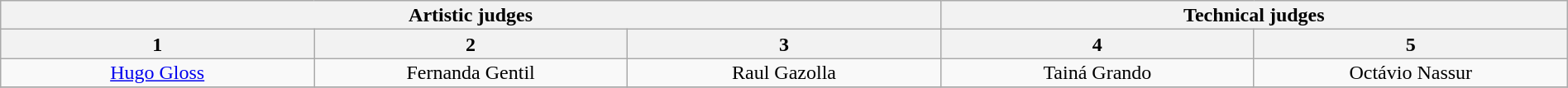<table class="wikitable" style="font-size:100%; line-height:16px; text-align:center" width="100%">
<tr>
<th colspan=3>Artistic judges</th>
<th colspan=2>Technical judges</th>
</tr>
<tr>
<th width="20.0%">1</th>
<th width="20.0%">2</th>
<th width="20.0%">3</th>
<th width="20.0%">4</th>
<th width="20.0%">5</th>
</tr>
<tr>
<td><a href='#'>Hugo Gloss</a></td>
<td>Fernanda Gentil</td>
<td>Raul Gazolla</td>
<td>Tainá Grando</td>
<td>Octávio Nassur</td>
</tr>
<tr>
</tr>
</table>
